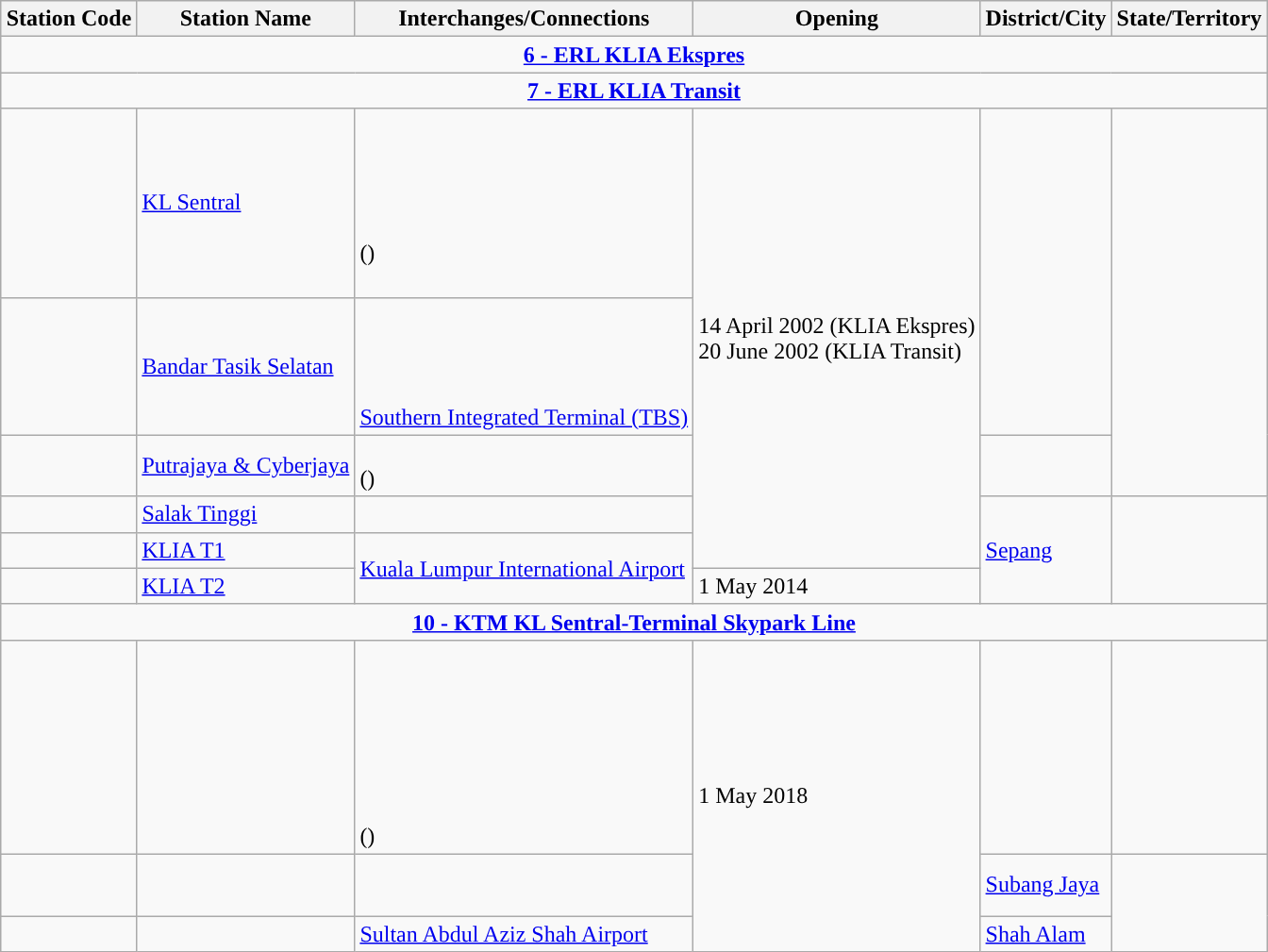<table class="wikitable" style="margin: 1em auto 1em auto;">
<tr>
<th>Station Code</th>
<th>Station Name</th>
<th>Interchanges/Connections</th>
<th>Opening</th>
<th>District/City</th>
<th>State/Territory</th>
</tr>
<tr>
<td colspan="6" align="center"><strong><a href='#'><span>6 - ERL KLIA Ekspres</span></a></strong></td>
</tr>
<tr>
<td colspan="6" align="center"><strong><a href='#'><span>7 - ERL KLIA Transit</span></a></strong></td>
</tr>
<tr>
<td></td>
<td><a href='#'>KL Sentral</a></td>
<td><br><br><br><br><br> ()<br><br> </td>
<td rowspan="5">14 April 2002 (KLIA Ekspres)<br>20 June 2002 (KLIA Transit)</td>
<td rowspan="2"></td>
<td rowspan="3"></td>
</tr>
<tr>
<td></td>
<td><a href='#'>Bandar Tasik Selatan</a></td>
<td><br><br><br> <br> <a href='#'>Southern Integrated Terminal (TBS)</a></td>
</tr>
<tr>
<td></td>
<td><a href='#'>Putrajaya & Cyberjaya</a></td>
<td><br> ()</td>
<td></td>
</tr>
<tr>
<td></td>
<td><a href='#'>Salak Tinggi</a></td>
<td></td>
<td rowspan="3"><a href='#'>Sepang</a></td>
<td rowspan="3"></td>
</tr>
<tr>
<td></td>
<td><a href='#'>KLIA T1</a></td>
<td rowspan="2"> <a href='#'>Kuala Lumpur International Airport</a></td>
</tr>
<tr>
<td></td>
<td><a href='#'>KLIA T2</a></td>
<td>1 May 2014</td>
</tr>
<tr>
<td colspan="6" align="center"><strong><a href='#'><span>10 - KTM KL Sentral-Terminal Skypark Line</span></a></strong></td>
</tr>
<tr>
<td></td>
<td></td>
<td><br><br><br><br><br><br><br> ()<br> </td>
<td rowspan="3">1 May 2018</td>
<td></td>
<td></td>
</tr>
<tr>
<td></td>
<td></td>
<td><br><br></td>
<td><a href='#'>Subang Jaya</a></td>
<td rowspan="2"></td>
</tr>
<tr>
<td></td>
<td></td>
<td> <a href='#'>Sultan Abdul Aziz Shah Airport</a></td>
<td><a href='#'>Shah Alam</a></td>
</tr>
</table>
